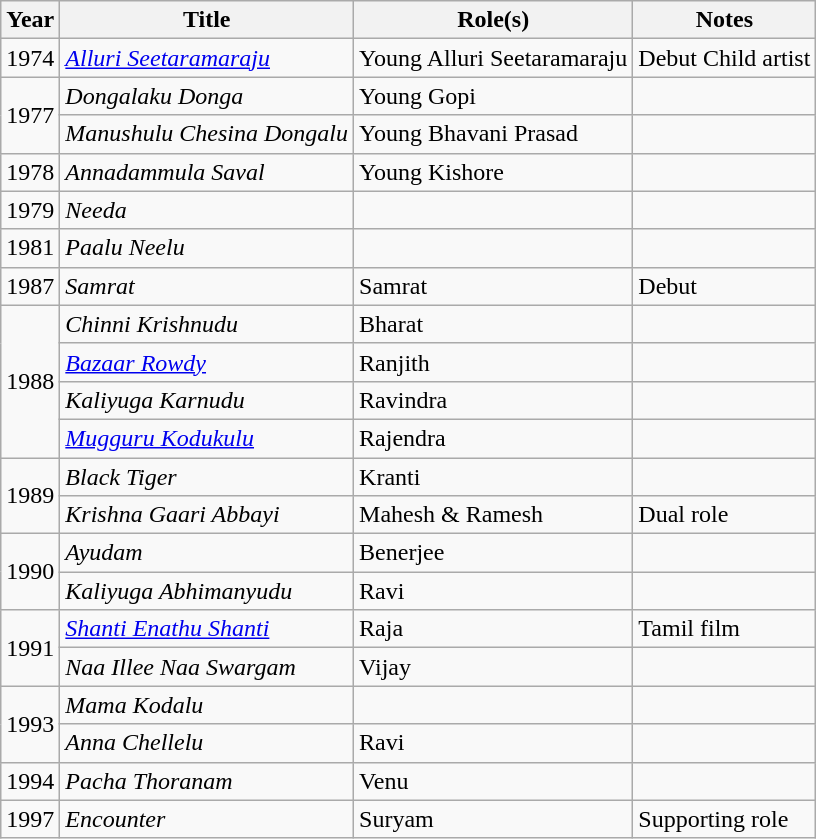<table class="wikitable sortable">
<tr>
<th>Year</th>
<th>Title</th>
<th>Role(s)</th>
<th class="unsortable">Notes</th>
</tr>
<tr>
<td>1974</td>
<td><em><a href='#'>Alluri Seetaramaraju</a></em></td>
<td>Young Alluri Seetaramaraju</td>
<td>Debut Child artist</td>
</tr>
<tr>
<td rowspan="2">1977</td>
<td><em>Dongalaku Donga</em></td>
<td>Young Gopi</td>
<td></td>
</tr>
<tr>
<td><em>Manushulu Chesina Dongalu</em></td>
<td>Young Bhavani Prasad</td>
<td></td>
</tr>
<tr>
<td>1978</td>
<td><em>Annadammula Saval</em></td>
<td>Young Kishore</td>
<td></td>
</tr>
<tr>
<td>1979</td>
<td><em>Needa</em></td>
<td></td>
<td></td>
</tr>
<tr>
<td>1981</td>
<td><em>Paalu Neelu</em></td>
<td></td>
<td></td>
</tr>
<tr>
<td>1987</td>
<td><em>Samrat</em></td>
<td>Samrat</td>
<td>Debut</td>
</tr>
<tr>
<td rowspan="4">1988</td>
<td><em>Chinni Krishnudu</em></td>
<td>Bharat</td>
<td></td>
</tr>
<tr>
<td><em><a href='#'>Bazaar Rowdy</a></em></td>
<td>Ranjith</td>
<td></td>
</tr>
<tr>
<td><em>Kaliyuga Karnudu</em></td>
<td>Ravindra</td>
<td></td>
</tr>
<tr>
<td><em><a href='#'>Mugguru Kodukulu</a></em></td>
<td>Rajendra</td>
<td></td>
</tr>
<tr>
<td rowspan="2">1989</td>
<td><em>Black Tiger</em></td>
<td>Kranti</td>
<td></td>
</tr>
<tr>
<td><em>Krishna Gaari Abbayi</em></td>
<td>Mahesh & Ramesh</td>
<td>Dual role</td>
</tr>
<tr>
<td rowspan="2">1990</td>
<td><em>Ayudam</em></td>
<td>Benerjee</td>
<td></td>
</tr>
<tr>
<td><em>Kaliyuga Abhimanyudu</em></td>
<td>Ravi</td>
<td></td>
</tr>
<tr>
<td rowspan="2">1991</td>
<td><em><a href='#'>Shanti Enathu Shanti</a></em></td>
<td>Raja</td>
<td>Tamil film</td>
</tr>
<tr>
<td><em>Naa Illee Naa Swargam</em></td>
<td>Vijay</td>
<td></td>
</tr>
<tr>
<td rowspan="2">1993</td>
<td><em>Mama Kodalu</em></td>
<td></td>
<td></td>
</tr>
<tr>
<td><em>Anna Chellelu</em></td>
<td>Ravi</td>
<td></td>
</tr>
<tr>
<td>1994</td>
<td><em>Pacha Thoranam</em></td>
<td>Venu</td>
<td></td>
</tr>
<tr>
<td>1997</td>
<td><em>Encounter</em></td>
<td>Suryam</td>
<td>Supporting role</td>
</tr>
</table>
